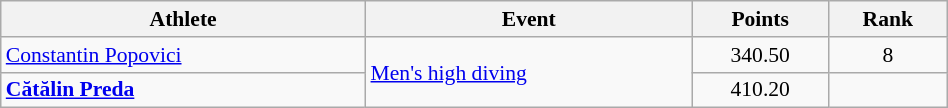<table class="wikitable" style="text-align:center; font-size:90%; width:50%;">
<tr>
<th>Athlete</th>
<th>Event</th>
<th>Points</th>
<th>Rank</th>
</tr>
<tr>
<td align=left><a href='#'>Constantin Popovici</a></td>
<td align=left rowspan=2><a href='#'>Men's high diving</a></td>
<td>340.50</td>
<td>8</td>
</tr>
<tr>
<td align=left><strong><a href='#'>Cătălin Preda</a></strong></td>
<td>410.20</td>
<td></td>
</tr>
</table>
